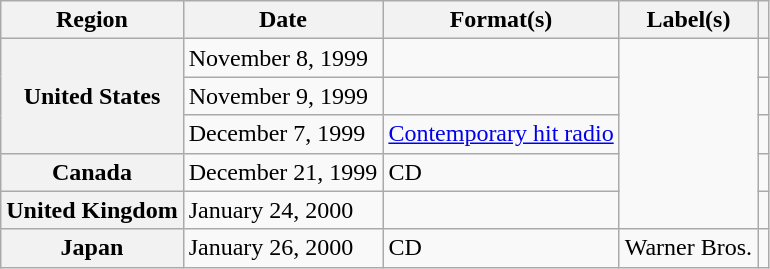<table class="wikitable plainrowheaders">
<tr>
<th scope="col">Region</th>
<th scope="col">Date</th>
<th scope="col">Format(s)</th>
<th scope="col">Label(s)</th>
<th scope="col"></th>
</tr>
<tr>
<th scope="row" rowspan="3">United States</th>
<td>November 8, 1999</td>
<td></td>
<td rowspan="5"></td>
<td align="center"></td>
</tr>
<tr>
<td>November 9, 1999</td>
<td></td>
<td align="center"></td>
</tr>
<tr>
<td>December 7, 1999</td>
<td><a href='#'>Contemporary hit radio</a></td>
<td align="center"></td>
</tr>
<tr>
<th scope="row">Canada</th>
<td>December 21, 1999</td>
<td>CD</td>
<td align="center"></td>
</tr>
<tr>
<th scope="row">United Kingdom</th>
<td>January 24, 2000</td>
<td></td>
<td align="center"></td>
</tr>
<tr>
<th scope="row">Japan</th>
<td>January 26, 2000</td>
<td>CD</td>
<td>Warner Bros.</td>
<td align="center"></td>
</tr>
</table>
